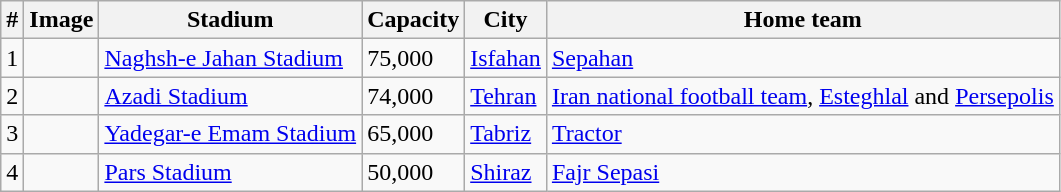<table class="wikitable sortable">
<tr>
<th>#</th>
<th>Image</th>
<th>Stadium</th>
<th>Capacity</th>
<th>City</th>
<th>Home team</th>
</tr>
<tr>
<td>1</td>
<td></td>
<td><a href='#'>Naghsh-e Jahan Stadium</a></td>
<td>75,000</td>
<td><a href='#'>Isfahan</a></td>
<td><a href='#'>Sepahan</a></td>
</tr>
<tr>
<td>2</td>
<td></td>
<td><a href='#'>Azadi Stadium</a></td>
<td>74,000</td>
<td><a href='#'>Tehran</a></td>
<td><a href='#'>Iran national football team</a>, <a href='#'>Esteghlal</a> and <a href='#'>Persepolis</a></td>
</tr>
<tr>
<td>3</td>
<td></td>
<td><a href='#'>Yadegar-e Emam Stadium</a></td>
<td>65,000</td>
<td><a href='#'>Tabriz</a></td>
<td><a href='#'>Tractor</a></td>
</tr>
<tr>
<td>4</td>
<td></td>
<td><a href='#'>Pars Stadium</a></td>
<td>50,000</td>
<td><a href='#'>Shiraz</a></td>
<td><a href='#'>Fajr Sepasi</a></td>
</tr>
</table>
